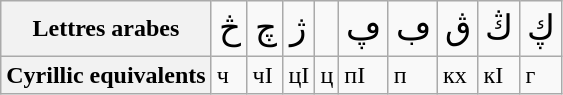<table class="wikitable">
<tr>
<th>Lettres arabes</th>
<td style="font-size:1.4em;">څ</td>
<td style="font-size:1.4em;">چ</td>
<td style="font-size:1.4em;">ژ</td>
<td></td>
<td style="font-size:1.4em;">ڥ</td>
<td style="font-size:1.4em;">ڢ</td>
<td style="font-size:1.4em;">ڨ</td>
<td style="font-size:1.4em;">ڭ</td>
<td style="font-size:1.4em;">ڮ</td>
</tr>
<tr>
<th>Cyrillic equivalents</th>
<td>ч</td>
<td>чI</td>
<td>цI</td>
<td>ц</td>
<td>пI</td>
<td>п</td>
<td>кх</td>
<td>кI</td>
<td>г</td>
</tr>
</table>
